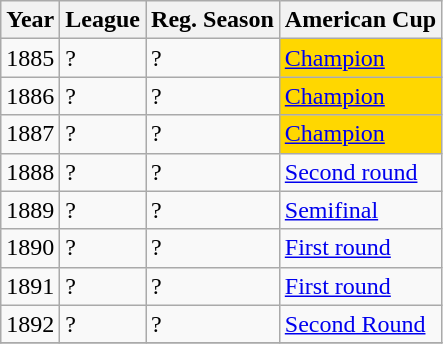<table class="wikitable">
<tr>
<th>Year</th>
<th>League</th>
<th>Reg. Season</th>
<th>American Cup</th>
</tr>
<tr>
<td>1885</td>
<td>?</td>
<td>?</td>
<td bgcolor=gold><a href='#'>Champion</a></td>
</tr>
<tr>
<td>1886</td>
<td>?</td>
<td>?</td>
<td bgcolor=gold><a href='#'>Champion</a></td>
</tr>
<tr>
<td>1887</td>
<td>?</td>
<td>?</td>
<td bgcolor=gold><a href='#'>Champion</a></td>
</tr>
<tr>
<td>1888</td>
<td>?</td>
<td>?</td>
<td><a href='#'>Second round</a></td>
</tr>
<tr>
<td>1889</td>
<td>?</td>
<td>?</td>
<td><a href='#'>Semifinal</a></td>
</tr>
<tr>
<td>1890</td>
<td>?</td>
<td>?</td>
<td><a href='#'>First round</a></td>
</tr>
<tr>
<td>1891</td>
<td>?</td>
<td>?</td>
<td><a href='#'>First round</a></td>
</tr>
<tr>
<td>1892</td>
<td>?</td>
<td>?</td>
<td><a href='#'>Second Round</a></td>
</tr>
<tr>
</tr>
</table>
